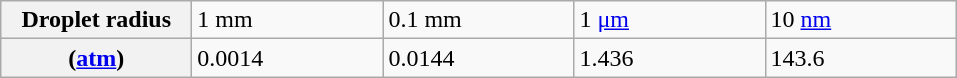<table class="wikitable" style="float:center; clear:right;">
<tr>
<th style="width:120px;">Droplet radius</th>
<td style="width:120px;">1 mm</td>
<td style="width:120px;">0.1 mm</td>
<td style="width:120px;">1 <a href='#'>μm</a></td>
<td style="width:120px;">10 <a href='#'>nm</a></td>
</tr>
<tr>
<th> (<a href='#'>atm</a>)</th>
<td>0.0014</td>
<td>0.0144</td>
<td>1.436</td>
<td>143.6</td>
</tr>
</table>
